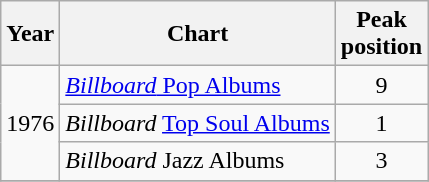<table class="wikitable">
<tr>
<th>Year</th>
<th>Chart</th>
<th>Peak<br>position</th>
</tr>
<tr>
<td rowspan=3>1976</td>
<td><a href='#'><em>Billboard</em> Pop Albums</a></td>
<td align=center>9</td>
</tr>
<tr>
<td><em>Billboard</em> <a href='#'>Top Soul Albums</a></td>
<td align=center>1</td>
</tr>
<tr>
<td><em>Billboard</em> Jazz Albums</td>
<td align=center>3</td>
</tr>
<tr>
</tr>
</table>
